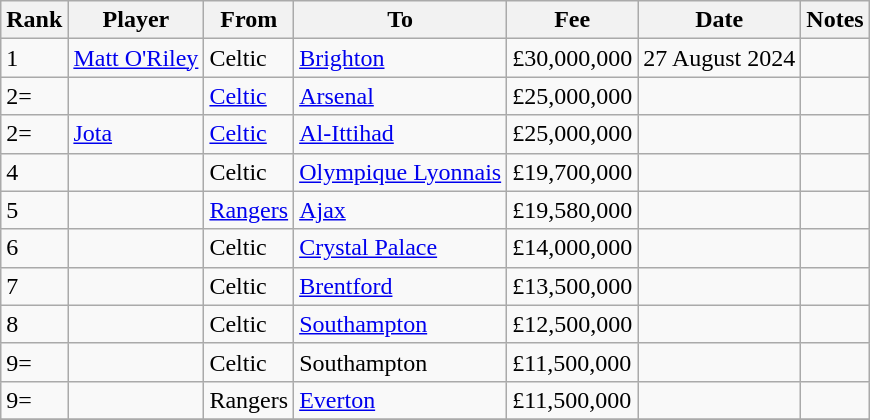<table class="wikitable sortable">
<tr>
<th>Rank</th>
<th>Player</th>
<th>From</th>
<th>To</th>
<th>Fee</th>
<th>Date</th>
<th class=unsortable>Notes</th>
</tr>
<tr>
<td>1</td>
<td> <a href='#'>Matt O'Riley</a></td>
<td>Celtic</td>
<td> <a href='#'>Brighton</a></td>
<td>£30,000,000</td>
<td>27 August 2024</td>
<td></td>
</tr>
<tr>
<td>2=</td>
<td> </td>
<td><a href='#'>Celtic</a></td>
<td> <a href='#'>Arsenal</a></td>
<td>£25,000,000</td>
<td></td>
<td></td>
</tr>
<tr>
<td>2=</td>
<td> <a href='#'>Jota</a></td>
<td><a href='#'>Celtic</a></td>
<td> <a href='#'>Al-Ittihad</a></td>
<td>£25,000,000</td>
<td></td>
<td></td>
</tr>
<tr>
<td>4</td>
<td> </td>
<td>Celtic</td>
<td> <a href='#'>Olympique Lyonnais</a></td>
<td>£19,700,000</td>
<td></td>
<td></td>
</tr>
<tr>
<td>5</td>
<td> </td>
<td><a href='#'>Rangers</a></td>
<td> <a href='#'>Ajax</a></td>
<td>£19,580,000</td>
<td></td>
<td></td>
</tr>
<tr>
<td>6</td>
<td> </td>
<td>Celtic</td>
<td> <a href='#'>Crystal Palace</a></td>
<td>£14,000,000</td>
<td></td>
<td></td>
</tr>
<tr>
<td>7</td>
<td> </td>
<td>Celtic</td>
<td> <a href='#'>Brentford</a></td>
<td>£13,500,000</td>
<td></td>
<td></td>
</tr>
<tr>
<td>8</td>
<td> </td>
<td>Celtic</td>
<td> <a href='#'>Southampton</a></td>
<td>£12,500,000</td>
<td></td>
<td></td>
</tr>
<tr>
<td>9=</td>
<td> </td>
<td>Celtic</td>
<td> Southampton</td>
<td>£11,500,000</td>
<td></td>
<td></td>
</tr>
<tr>
<td>9=</td>
<td> </td>
<td>Rangers</td>
<td> <a href='#'>Everton</a></td>
<td>£11,500,000</td>
<td></td>
<td></td>
</tr>
<tr>
</tr>
</table>
